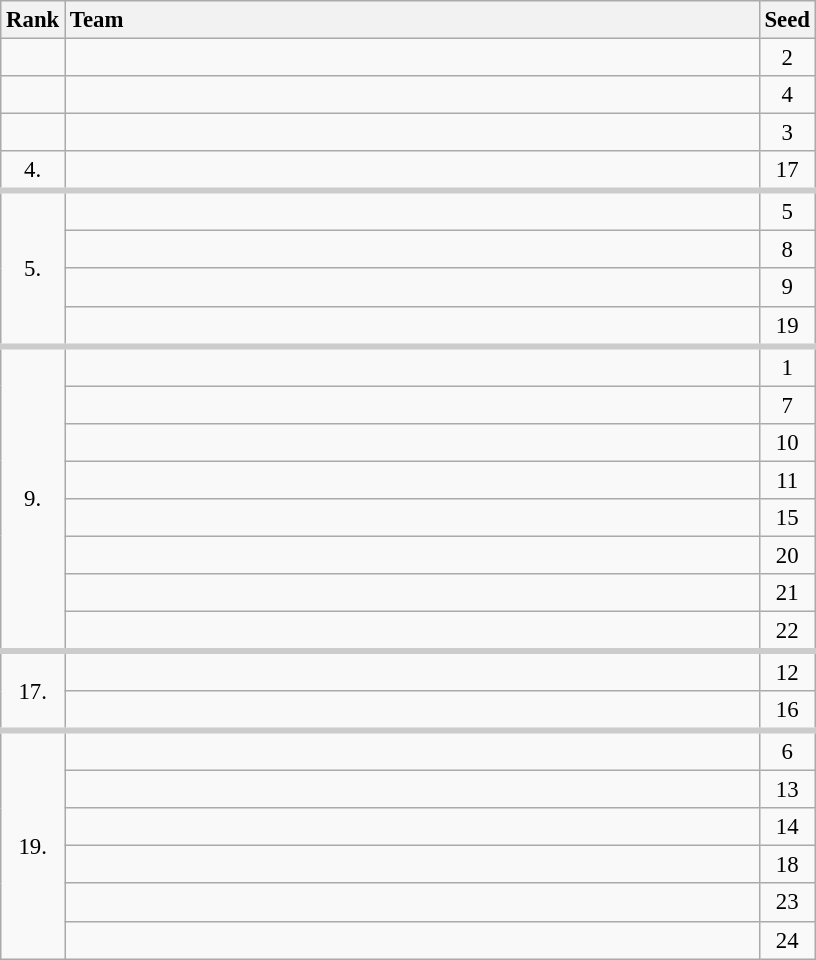<table class="wikitable" style="font-size:95%;">
<tr>
<th>Rank</th>
<th style="text-align: left; width: 30em">Team</th>
<th>Seed</th>
</tr>
<tr>
<td align="center"></td>
<td></td>
<td align="center">2</td>
</tr>
<tr>
<td align="center"></td>
<td></td>
<td align="center">4</td>
</tr>
<tr>
<td align="center"></td>
<td></td>
<td align="center">3</td>
</tr>
<tr style="border-bottom: 4px solid #cccccc;">
<td align="center">4.</td>
<td></td>
<td align="center">17</td>
</tr>
<tr>
<td rowspan=4 align="center">5.</td>
<td></td>
<td align="center">5</td>
</tr>
<tr>
<td></td>
<td align="center">8</td>
</tr>
<tr>
<td></td>
<td align="center">9</td>
</tr>
<tr style="border-bottom: 4px solid #cccccc;">
<td></td>
<td align="center">19</td>
</tr>
<tr>
<td rowspan=8 align="center">9.</td>
<td></td>
<td align="center">1</td>
</tr>
<tr>
<td></td>
<td align="center">7</td>
</tr>
<tr>
<td></td>
<td align="center">10</td>
</tr>
<tr>
<td></td>
<td align="center">11</td>
</tr>
<tr>
<td></td>
<td align="center">15</td>
</tr>
<tr>
<td></td>
<td align="center">20</td>
</tr>
<tr>
<td></td>
<td align="center">21</td>
</tr>
<tr style="border-bottom: 4px solid #cccccc;">
<td></td>
<td align="center">22</td>
</tr>
<tr>
<td rowspan=2 align="center">17.</td>
<td></td>
<td align="center">12</td>
</tr>
<tr style="border-bottom: 4px solid #cccccc;">
<td></td>
<td align="center">16</td>
</tr>
<tr>
<td rowspan=6 align="center">19.</td>
<td></td>
<td align="center">6</td>
</tr>
<tr>
<td></td>
<td align="center">13</td>
</tr>
<tr>
<td></td>
<td align="center">14</td>
</tr>
<tr>
<td></td>
<td align="center">18</td>
</tr>
<tr>
<td></td>
<td align="center">23</td>
</tr>
<tr>
<td></td>
<td align="center">24</td>
</tr>
</table>
